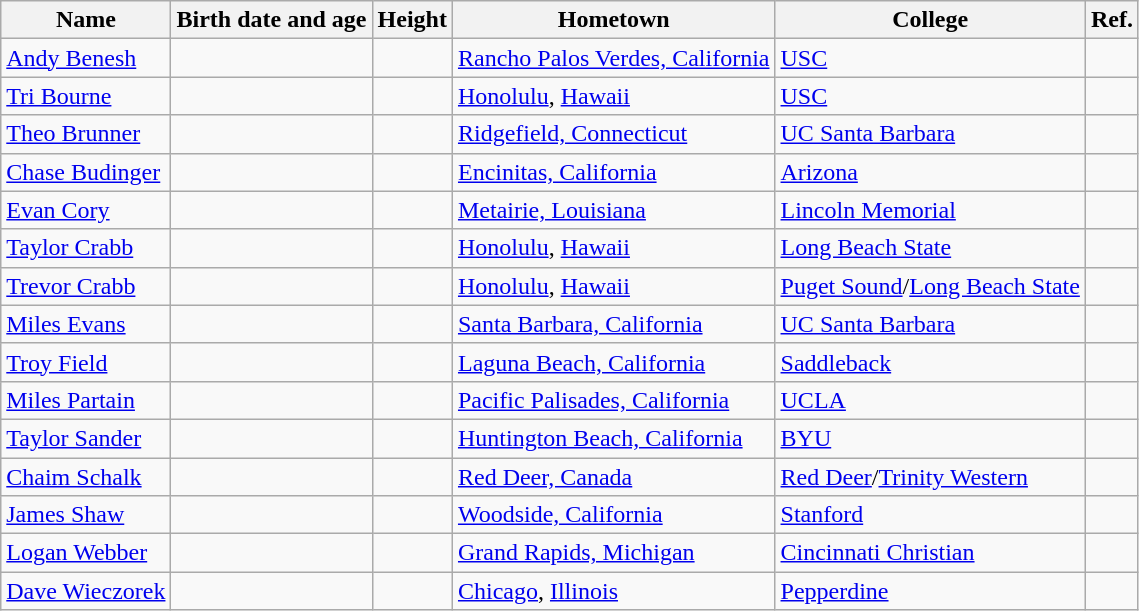<table class="wikitable">
<tr>
<th>Name</th>
<th>Birth date and age</th>
<th>Height</th>
<th>Hometown</th>
<th>College</th>
<th>Ref.</th>
</tr>
<tr>
<td><a href='#'>Andy Benesh</a></td>
<td></td>
<td></td>
<td><a href='#'>Rancho Palos Verdes, California</a></td>
<td><a href='#'>USC</a></td>
<td></td>
</tr>
<tr>
<td><a href='#'>Tri Bourne</a></td>
<td></td>
<td></td>
<td><a href='#'>Honolulu</a>, <a href='#'>Hawaii</a></td>
<td><a href='#'>USC</a></td>
<td></td>
</tr>
<tr>
<td><a href='#'>Theo Brunner</a></td>
<td></td>
<td></td>
<td><a href='#'>Ridgefield, Connecticut</a></td>
<td><a href='#'>UC Santa Barbara</a></td>
<td></td>
</tr>
<tr>
<td><a href='#'>Chase Budinger</a></td>
<td></td>
<td></td>
<td><a href='#'>Encinitas, California</a></td>
<td><a href='#'>Arizona</a></td>
<td></td>
</tr>
<tr>
<td><a href='#'>Evan Cory</a></td>
<td></td>
<td></td>
<td><a href='#'>Metairie, Louisiana</a></td>
<td><a href='#'>Lincoln Memorial</a></td>
<td></td>
</tr>
<tr>
<td><a href='#'>Taylor Crabb</a></td>
<td></td>
<td></td>
<td><a href='#'>Honolulu</a>, <a href='#'>Hawaii</a></td>
<td><a href='#'>Long Beach State</a></td>
<td></td>
</tr>
<tr>
<td><a href='#'>Trevor Crabb</a></td>
<td></td>
<td></td>
<td><a href='#'>Honolulu</a>, <a href='#'>Hawaii</a></td>
<td><a href='#'>Puget Sound</a>/<a href='#'>Long Beach State</a></td>
<td></td>
</tr>
<tr>
<td><a href='#'>Miles Evans</a></td>
<td></td>
<td></td>
<td><a href='#'>Santa Barbara, California</a></td>
<td><a href='#'>UC Santa Barbara</a></td>
<td></td>
</tr>
<tr>
<td><a href='#'>Troy Field</a></td>
<td></td>
<td></td>
<td><a href='#'>Laguna Beach, California</a></td>
<td><a href='#'>Saddleback</a></td>
<td></td>
</tr>
<tr>
<td><a href='#'>Miles Partain</a></td>
<td></td>
<td></td>
<td><a href='#'>Pacific Palisades, California</a></td>
<td><a href='#'>UCLA</a></td>
<td></td>
</tr>
<tr>
<td><a href='#'>Taylor Sander</a></td>
<td></td>
<td></td>
<td><a href='#'>Huntington Beach, California</a></td>
<td><a href='#'>BYU</a></td>
<td></td>
</tr>
<tr>
<td><a href='#'>Chaim Schalk</a></td>
<td></td>
<td></td>
<td><a href='#'>Red Deer, Canada</a></td>
<td><a href='#'>Red Deer</a>/<a href='#'>Trinity Western</a></td>
<td></td>
</tr>
<tr>
<td><a href='#'>James Shaw</a></td>
<td></td>
<td></td>
<td><a href='#'>Woodside, California</a></td>
<td><a href='#'>Stanford</a></td>
<td></td>
</tr>
<tr>
<td><a href='#'>Logan Webber</a></td>
<td></td>
<td></td>
<td><a href='#'>Grand Rapids, Michigan</a></td>
<td><a href='#'>Cincinnati Christian</a></td>
<td></td>
</tr>
<tr>
<td><a href='#'>Dave Wieczorek</a></td>
<td></td>
<td></td>
<td><a href='#'>Chicago</a>, <a href='#'>Illinois</a></td>
<td><a href='#'>Pepperdine</a></td>
<td></td>
</tr>
</table>
